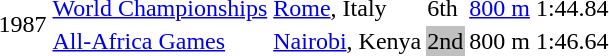<table>
<tr>
<td rowspan=2>1987</td>
<td><a href='#'>World Championships</a></td>
<td><a href='#'>Rome</a>, Italy</td>
<td>6th</td>
<td><a href='#'>800 m</a></td>
<td>1:44.84</td>
</tr>
<tr>
<td><a href='#'>All-Africa Games</a></td>
<td><a href='#'>Nairobi</a>, Kenya</td>
<td bgcolor=silver>2nd</td>
<td>800 m</td>
<td>1:46.64 </td>
</tr>
</table>
